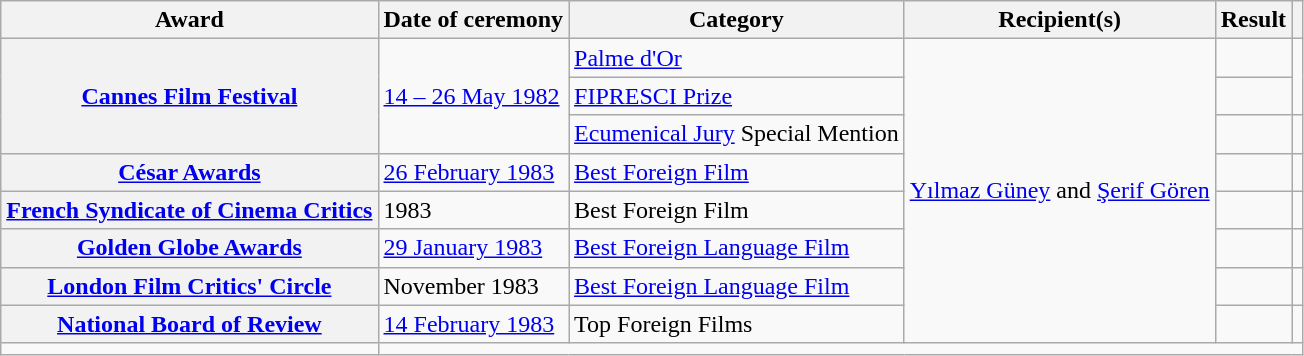<table class="wikitable plainrowheaders sortable">
<tr>
<th scope="col">Award</th>
<th scope="col">Date of ceremony</th>
<th scope="col">Category</th>
<th scope="col">Recipient(s)</th>
<th scope="col">Result</th>
<th scope="col" class="unsortable"></th>
</tr>
<tr>
<th scope="row" rowspan="3"><a href='#'>Cannes Film Festival</a></th>
<td rowspan="3"><a href='#'>14 – 26 May 1982</a></td>
<td><a href='#'>Palme d'Or</a></td>
<td rowspan="8"><a href='#'>Yılmaz Güney</a> and <a href='#'>Şerif Gören</a></td>
<td></td>
<td rowspan="2"></td>
</tr>
<tr>
<td><a href='#'>FIPRESCI Prize</a></td>
<td></td>
</tr>
<tr>
<td><a href='#'>Ecumenical Jury</a> Special Mention</td>
<td></td>
<td rowspan="1"></td>
</tr>
<tr>
<th scope="row"><a href='#'>César Awards</a></th>
<td rowspan="1"><a href='#'>26 February 1983</a></td>
<td><a href='#'>Best Foreign Film</a></td>
<td></td>
<td rowspan="1"></td>
</tr>
<tr>
<th scope="row"><a href='#'>French Syndicate of Cinema Critics</a></th>
<td rowspan="1">1983</td>
<td rowspan="1">Best Foreign Film</td>
<td></td>
<td rowspan="1"></td>
</tr>
<tr>
<th scope="row"><a href='#'>Golden Globe Awards</a></th>
<td rowspan="1"><a href='#'>29 January 1983</a></td>
<td><a href='#'>Best Foreign Language Film</a></td>
<td></td>
<td rowspan="1"></td>
</tr>
<tr>
<th scope="row"><a href='#'>London Film Critics' Circle</a></th>
<td rowspan="1">November 1983</td>
<td><a href='#'>Best Foreign Language Film</a></td>
<td></td>
<td rowspan="1"></td>
</tr>
<tr>
<th scope="row"><a href='#'>National Board of Review</a></th>
<td rowspan="1"><a href='#'>14 February 1983</a></td>
<td>Top Foreign Films</td>
<td></td>
<td rowspan="1"></td>
</tr>
<tr>
<td></td>
</tr>
</table>
